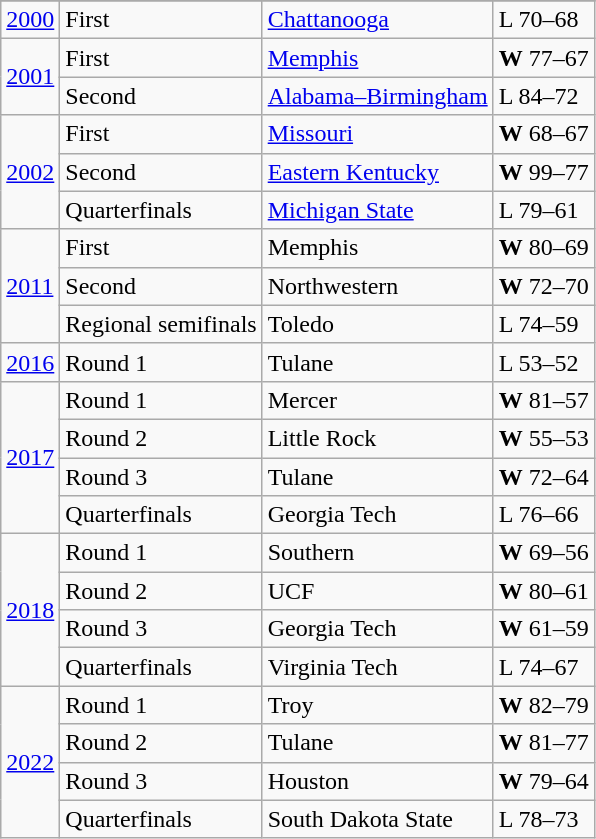<table class="wikitable">
<tr>
</tr>
<tr>
<td><a href='#'>2000</a></td>
<td>First</td>
<td><a href='#'>Chattanooga</a></td>
<td>L 70–68</td>
</tr>
<tr>
<td rowspan="2"><a href='#'>2001</a></td>
<td>First</td>
<td><a href='#'>Memphis</a></td>
<td><strong>W</strong> 77–67</td>
</tr>
<tr>
<td>Second</td>
<td><a href='#'>Alabama–Birmingham</a></td>
<td>L 84–72</td>
</tr>
<tr>
<td rowspan="3"><a href='#'>2002</a></td>
<td>First</td>
<td><a href='#'>Missouri</a></td>
<td><strong>W</strong> 68–67</td>
</tr>
<tr>
<td>Second</td>
<td><a href='#'>Eastern Kentucky</a></td>
<td><strong>W</strong> 99–77</td>
</tr>
<tr>
<td>Quarterfinals</td>
<td><a href='#'>Michigan State</a></td>
<td>L 79–61</td>
</tr>
<tr>
<td rowspan="3"><a href='#'>2011</a></td>
<td>First</td>
<td>Memphis</td>
<td><strong>W</strong> 80–69</td>
</tr>
<tr>
<td>Second</td>
<td>Northwestern</td>
<td><strong>W</strong> 72–70</td>
</tr>
<tr>
<td>Regional  semifinals</td>
<td>Toledo</td>
<td>L 74–59</td>
</tr>
<tr>
<td><a href='#'>2016</a></td>
<td>Round 1</td>
<td>Tulane</td>
<td>L 53–52</td>
</tr>
<tr>
<td rowspan="4"><a href='#'>2017</a></td>
<td>Round 1</td>
<td>Mercer</td>
<td><strong>W</strong> 81–57</td>
</tr>
<tr>
<td>Round 2</td>
<td>Little Rock</td>
<td><strong>W</strong> 55–53</td>
</tr>
<tr>
<td>Round 3</td>
<td>Tulane</td>
<td><strong>W</strong> 72–64</td>
</tr>
<tr>
<td>Quarterfinals</td>
<td>Georgia Tech</td>
<td>L 76–66</td>
</tr>
<tr>
<td rowspan="4"><a href='#'>2018</a></td>
<td>Round 1</td>
<td>Southern</td>
<td><strong>W</strong> 69–56</td>
</tr>
<tr>
<td>Round 2</td>
<td>UCF</td>
<td><strong>W</strong> 80–61</td>
</tr>
<tr>
<td>Round 3</td>
<td>Georgia Tech</td>
<td><strong>W</strong> 61–59</td>
</tr>
<tr>
<td>Quarterfinals</td>
<td>Virginia Tech</td>
<td>L 74–67</td>
</tr>
<tr>
<td rowspan="4"><a href='#'>2022</a></td>
<td>Round 1</td>
<td>Troy</td>
<td><strong>W</strong> 82–79</td>
</tr>
<tr>
<td>Round 2</td>
<td>Tulane</td>
<td><strong>W</strong> 81–77</td>
</tr>
<tr>
<td>Round 3</td>
<td>Houston</td>
<td><strong>W</strong> 79–64</td>
</tr>
<tr>
<td>Quarterfinals</td>
<td>South Dakota State</td>
<td>L 78–73</td>
</tr>
</table>
